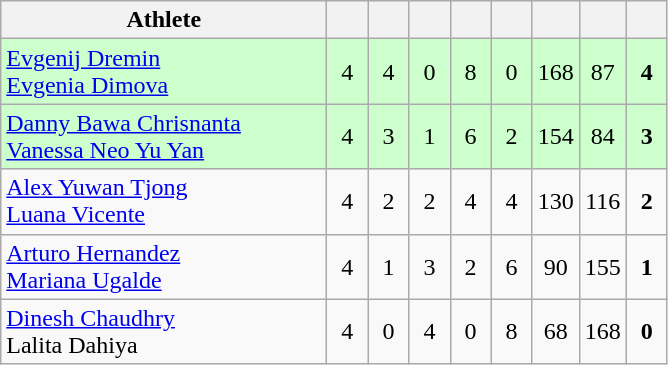<table class=wikitable style="text-align:center">
<tr>
<th width=210>Athlete</th>
<th width=20></th>
<th width=20></th>
<th width=20></th>
<th width=20></th>
<th width=20></th>
<th width=20></th>
<th width=20></th>
<th width=20></th>
</tr>
<tr bgcolor=ccffcc>
<td style="text-align:left"> <a href='#'>Evgenij Dremin</a><br> <a href='#'>Evgenia Dimova</a></td>
<td>4</td>
<td>4</td>
<td>0</td>
<td>8</td>
<td>0</td>
<td>168</td>
<td>87</td>
<td><strong>4</strong></td>
</tr>
<tr bgcolor=ccffcc>
<td style="text-align:left"> <a href='#'>Danny Bawa Chrisnanta</a><br> <a href='#'>Vanessa Neo Yu Yan</a></td>
<td>4</td>
<td>3</td>
<td>1</td>
<td>6</td>
<td>2</td>
<td>154</td>
<td>84</td>
<td><strong>3</strong></td>
</tr>
<tr>
<td style="text-align:left"> <a href='#'>Alex Yuwan Tjong</a><br> <a href='#'>Luana Vicente</a></td>
<td>4</td>
<td>2</td>
<td>2</td>
<td>4</td>
<td>4</td>
<td>130</td>
<td>116</td>
<td><strong>2</strong></td>
</tr>
<tr>
<td style="text-align:left"> <a href='#'>Arturo Hernandez</a><br> <a href='#'>Mariana Ugalde</a></td>
<td>4</td>
<td>1</td>
<td>3</td>
<td>2</td>
<td>6</td>
<td>90</td>
<td>155</td>
<td><strong>1</strong></td>
</tr>
<tr>
<td style="text-align:left"> <a href='#'>Dinesh Chaudhry</a><br> Lalita Dahiya</td>
<td>4</td>
<td>0</td>
<td>4</td>
<td>0</td>
<td>8</td>
<td>68</td>
<td>168</td>
<td><strong>0</strong></td>
</tr>
</table>
